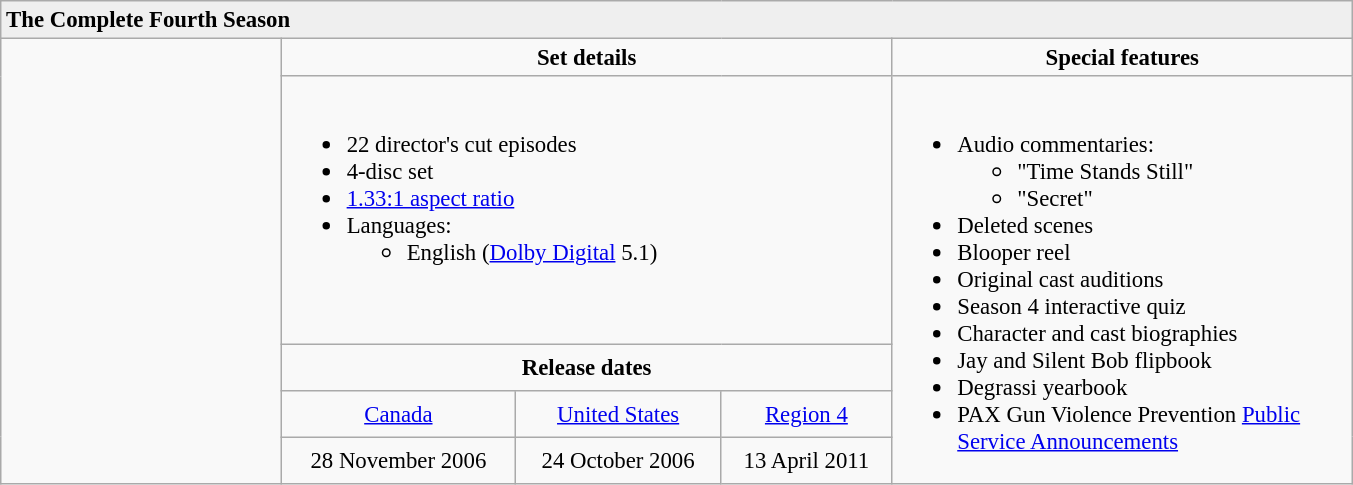<table class="wikitable" style="font-size: 95%;">
<tr style="background:#EFEFEF">
<td colspan="5"><strong>The Complete Fourth Season</strong></td>
</tr>
<tr valign="top">
<td rowspan="5" valign="center" align="center" width="180"></td>
<td align="center" width="400" colspan="3"><strong>Set details</strong></td>
<td width="300" align="center"><strong>Special features</strong></td>
</tr>
<tr valign="top">
<td colspan="3" align="left" width="400"><br><ul><li>22 director's cut episodes</li><li>4-disc set</li><li><a href='#'>1.33:1 aspect ratio</a></li><li>Languages:<ul><li>English (<a href='#'>Dolby Digital</a> 5.1)</li></ul></li></ul></td>
<td rowspan="4" align="left" width="300"><br><ul><li>Audio commentaries:<ul><li>"Time Stands Still"</li><li>"Secret"</li></ul></li><li>Deleted scenes</li><li>Blooper reel</li><li>Original cast auditions</li><li>Season 4 interactive quiz</li><li>Character and cast biographies</li><li>Jay and Silent Bob flipbook</li><li>Degrassi yearbook</li><li>PAX Gun Violence Prevention <a href='#'>Public Service Announcements</a></li></ul></td>
</tr>
<tr>
<td colspan="3" align="center"><strong>Release dates</strong></td>
</tr>
<tr>
<td align="center"> <a href='#'>Canada</a></td>
<td align="center"> <a href='#'>United States</a></td>
<td align="center"> <a href='#'>Region 4</a></td>
</tr>
<tr>
<td align="center">28 November 2006</td>
<td align="center">24 October 2006</td>
<td align="center">13 April 2011</td>
</tr>
</table>
